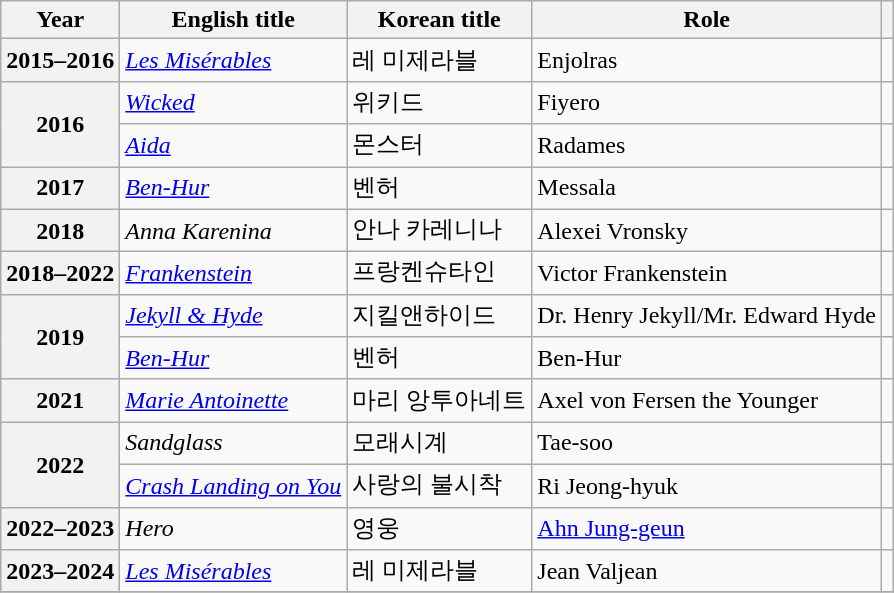<table class="wikitable  plainrowheaders">
<tr>
<th scope="col">Year</th>
<th scope="col">English title</th>
<th scope="col">Korean title</th>
<th scope="col">Role</th>
<th scope="col" class="unsortable"></th>
</tr>
<tr>
<th scope="row">2015–2016</th>
<td><em><a href='#'>Les Misérables</a></em></td>
<td>레 미제라블</td>
<td>Enjolras</td>
<td></td>
</tr>
<tr>
<th scope="row" rowspan="2">2016</th>
<td><em><a href='#'>Wicked</a></em></td>
<td>위키드</td>
<td>Fiyero</td>
<td></td>
</tr>
<tr>
<td><a href='#'><em>Aida</em></a></td>
<td>몬스터</td>
<td>Radames</td>
<td></td>
</tr>
<tr>
<th scope="row">2017</th>
<td><em><a href='#'>Ben-Hur</a></em></td>
<td>벤허</td>
<td>Messala</td>
<td></td>
</tr>
<tr>
<th scope="row">2018</th>
<td><em>Anna Karenina</em></td>
<td>안나 카레니나</td>
<td>Alexei Vronsky</td>
<td></td>
</tr>
<tr>
<th scope="row">2018–2022</th>
<td><em><a href='#'>Frankenstein</a></em></td>
<td>프랑켄슈타인</td>
<td>Victor Frankenstein</td>
<td></td>
</tr>
<tr>
<th rowspan="2" scope="row">2019</th>
<td><em><a href='#'>Jekyll & Hyde</a></em></td>
<td>지킬앤하이드</td>
<td>Dr. Henry Jekyll/Mr. Edward Hyde</td>
<td></td>
</tr>
<tr>
<td><em><a href='#'>Ben-Hur</a></em></td>
<td>벤허</td>
<td>Ben-Hur</td>
<td></td>
</tr>
<tr>
<th scope="row">2021</th>
<td><em><a href='#'>Marie Antoinette</a></em></td>
<td>마리 앙투아네트</td>
<td>Axel von Fersen the Younger</td>
<td></td>
</tr>
<tr>
<th rowspan="2" scope="row">2022</th>
<td><em>Sandglass</em></td>
<td>모래시계</td>
<td>Tae-soo</td>
<td style="text-align:center"></td>
</tr>
<tr>
<td><em><a href='#'>Crash Landing on You</a></em></td>
<td>사랑의 불시착</td>
<td>Ri Jeong-hyuk</td>
<td style="text-align:center"></td>
</tr>
<tr>
<th scope="row">2022–2023</th>
<td><em>Hero</em></td>
<td>영웅</td>
<td><a href='#'>Ahn Jung-geun</a></td>
<td style="text-align:center"></td>
</tr>
<tr>
<th scope="row">2023–2024</th>
<td><em><a href='#'>Les Misérables</a></em></td>
<td>레 미제라블</td>
<td>Jean Valjean</td>
<td style="text-align:center"></td>
</tr>
<tr>
</tr>
</table>
